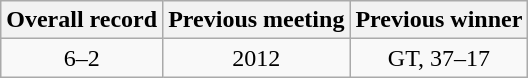<table class="wikitable" style="text-align:center">
<tr>
<th>Overall record</th>
<th>Previous meeting</th>
<th>Previous winner</th>
</tr>
<tr>
<td>6–2</td>
<td>2012</td>
<td>GT, 37–17</td>
</tr>
</table>
